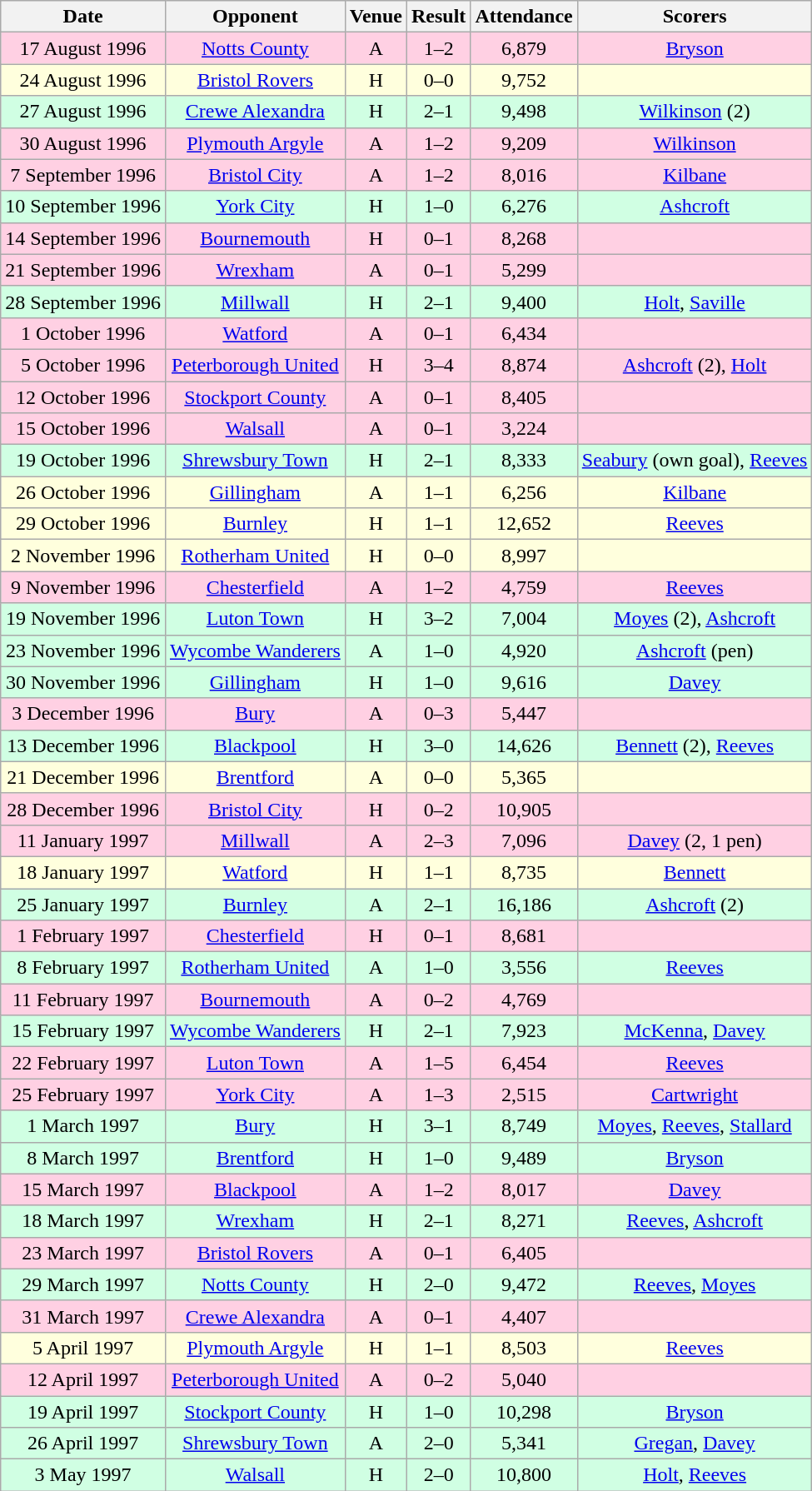<table class="wikitable sortable" style="font-size:100%; text-align:center">
<tr>
<th>Date</th>
<th>Opponent</th>
<th>Venue</th>
<th>Result</th>
<th>Attendance</th>
<th>Scorers</th>
</tr>
<tr style="background-color: #ffd0e3;">
<td>17 August 1996</td>
<td><a href='#'>Notts County</a></td>
<td>A</td>
<td>1–2</td>
<td>6,879</td>
<td><a href='#'>Bryson</a></td>
</tr>
<tr style="background-color: #ffffdd;">
<td>24 August 1996</td>
<td><a href='#'>Bristol Rovers</a></td>
<td>H</td>
<td>0–0</td>
<td>9,752</td>
<td></td>
</tr>
<tr style="background-color: #d0ffe3;">
<td>27 August 1996</td>
<td><a href='#'>Crewe Alexandra</a></td>
<td>H</td>
<td>2–1</td>
<td>9,498</td>
<td><a href='#'>Wilkinson</a> (2)</td>
</tr>
<tr style="background-color: #ffd0e3;">
<td>30 August 1996</td>
<td><a href='#'>Plymouth Argyle</a></td>
<td>A</td>
<td>1–2</td>
<td>9,209</td>
<td><a href='#'>Wilkinson</a></td>
</tr>
<tr style="background-color: #ffd0e3;">
<td>7 September 1996</td>
<td><a href='#'>Bristol City</a></td>
<td>A</td>
<td>1–2</td>
<td>8,016</td>
<td><a href='#'>Kilbane</a></td>
</tr>
<tr style="background-color: #d0ffe3;">
<td>10 September 1996</td>
<td><a href='#'>York City</a></td>
<td>H</td>
<td>1–0</td>
<td>6,276</td>
<td><a href='#'>Ashcroft</a></td>
</tr>
<tr style="background-color: #ffd0e3;">
<td>14 September 1996</td>
<td><a href='#'>Bournemouth</a></td>
<td>H</td>
<td>0–1</td>
<td>8,268</td>
<td></td>
</tr>
<tr style="background-color: #ffd0e3;">
<td>21 September 1996</td>
<td><a href='#'>Wrexham</a></td>
<td>A</td>
<td>0–1</td>
<td>5,299</td>
<td></td>
</tr>
<tr style="background-color: #d0ffe3;">
<td>28 September 1996</td>
<td><a href='#'>Millwall</a></td>
<td>H</td>
<td>2–1</td>
<td>9,400</td>
<td><a href='#'>Holt</a>, <a href='#'>Saville</a></td>
</tr>
<tr style="background-color: #ffd0e3;">
<td>1 October 1996</td>
<td><a href='#'>Watford</a></td>
<td>A</td>
<td>0–1</td>
<td>6,434</td>
<td></td>
</tr>
<tr style="background-color: #ffd0e3;">
<td>5 October 1996</td>
<td><a href='#'>Peterborough United</a></td>
<td>H</td>
<td>3–4</td>
<td>8,874</td>
<td><a href='#'>Ashcroft</a> (2), <a href='#'>Holt</a></td>
</tr>
<tr style="background-color: #ffd0e3;">
<td>12 October 1996</td>
<td><a href='#'>Stockport County</a></td>
<td>A</td>
<td>0–1</td>
<td>8,405</td>
<td></td>
</tr>
<tr style="background-color: #ffd0e3;">
<td>15 October 1996</td>
<td><a href='#'>Walsall</a></td>
<td>A</td>
<td>0–1</td>
<td>3,224</td>
<td></td>
</tr>
<tr style="background-color: #d0ffe3;">
<td>19 October 1996</td>
<td><a href='#'>Shrewsbury Town</a></td>
<td>H</td>
<td>2–1</td>
<td>8,333</td>
<td><a href='#'>Seabury</a> (own goal), <a href='#'>Reeves</a></td>
</tr>
<tr style="background-color: #ffffdd;">
<td>26 October 1996</td>
<td><a href='#'>Gillingham</a></td>
<td>A</td>
<td>1–1</td>
<td>6,256</td>
<td><a href='#'>Kilbane</a></td>
</tr>
<tr style="background-color: #ffffdd;">
<td>29 October 1996</td>
<td><a href='#'>Burnley</a></td>
<td>H</td>
<td>1–1</td>
<td>12,652</td>
<td><a href='#'>Reeves</a></td>
</tr>
<tr style="background-color: #ffffdd;">
<td>2 November 1996</td>
<td><a href='#'>Rotherham United</a></td>
<td>H</td>
<td>0–0</td>
<td>8,997</td>
<td></td>
</tr>
<tr style="background-color: #ffd0e3;">
<td>9 November 1996</td>
<td><a href='#'>Chesterfield</a></td>
<td>A</td>
<td>1–2</td>
<td>4,759</td>
<td><a href='#'>Reeves</a></td>
</tr>
<tr style="background-color: #d0ffe3;">
<td>19 November 1996</td>
<td><a href='#'>Luton Town</a></td>
<td>H</td>
<td>3–2</td>
<td>7,004</td>
<td><a href='#'>Moyes</a> (2), <a href='#'>Ashcroft</a></td>
</tr>
<tr style="background-color: #d0ffe3;">
<td>23 November 1996</td>
<td><a href='#'>Wycombe Wanderers</a></td>
<td>A</td>
<td>1–0</td>
<td>4,920</td>
<td><a href='#'>Ashcroft</a> (pen)</td>
</tr>
<tr style="background-color: #d0ffe3;">
<td>30 November 1996</td>
<td><a href='#'>Gillingham</a></td>
<td>H</td>
<td>1–0</td>
<td>9,616</td>
<td><a href='#'>Davey</a></td>
</tr>
<tr style="background-color: #ffd0e3;">
<td>3 December 1996</td>
<td><a href='#'>Bury</a></td>
<td>A</td>
<td>0–3</td>
<td>5,447</td>
<td></td>
</tr>
<tr style="background-color: #d0ffe3;">
<td>13 December 1996</td>
<td><a href='#'>Blackpool</a></td>
<td>H</td>
<td>3–0</td>
<td>14,626</td>
<td><a href='#'>Bennett</a> (2), <a href='#'>Reeves</a></td>
</tr>
<tr style="background-color: #ffffdd;">
<td>21 December 1996</td>
<td><a href='#'>Brentford</a></td>
<td>A</td>
<td>0–0</td>
<td>5,365</td>
<td></td>
</tr>
<tr style="background-color: #ffd0e3;">
<td>28 December 1996</td>
<td><a href='#'>Bristol City</a></td>
<td>H</td>
<td>0–2</td>
<td>10,905</td>
<td></td>
</tr>
<tr style="background-color: #ffd0e3;">
<td>11 January 1997</td>
<td><a href='#'>Millwall</a></td>
<td>A</td>
<td>2–3</td>
<td>7,096</td>
<td><a href='#'>Davey</a> (2, 1 pen)</td>
</tr>
<tr style="background-color: #ffffdd;">
<td>18 January 1997</td>
<td><a href='#'>Watford</a></td>
<td>H</td>
<td>1–1</td>
<td>8,735</td>
<td><a href='#'>Bennett</a></td>
</tr>
<tr style="background-color: #d0ffe3;">
<td>25 January 1997</td>
<td><a href='#'>Burnley</a></td>
<td>A</td>
<td>2–1</td>
<td>16,186</td>
<td><a href='#'>Ashcroft</a> (2)</td>
</tr>
<tr style="background-color: #ffd0e3;">
<td>1 February 1997</td>
<td><a href='#'>Chesterfield</a></td>
<td>H</td>
<td>0–1</td>
<td>8,681</td>
<td></td>
</tr>
<tr style="background-color: #d0ffe3;">
<td>8 February 1997</td>
<td><a href='#'>Rotherham United</a></td>
<td>A</td>
<td>1–0</td>
<td>3,556</td>
<td><a href='#'>Reeves</a></td>
</tr>
<tr style="background-color: #ffd0e3;">
<td>11 February 1997</td>
<td><a href='#'>Bournemouth</a></td>
<td>A</td>
<td>0–2</td>
<td>4,769</td>
<td></td>
</tr>
<tr style="background-color: #d0ffe3;">
<td>15 February 1997</td>
<td><a href='#'>Wycombe Wanderers</a></td>
<td>H</td>
<td>2–1</td>
<td>7,923</td>
<td><a href='#'>McKenna</a>, <a href='#'>Davey</a></td>
</tr>
<tr style="background-color: #ffd0e3;">
<td>22 February 1997</td>
<td><a href='#'>Luton Town</a></td>
<td>A</td>
<td>1–5</td>
<td>6,454</td>
<td><a href='#'>Reeves</a></td>
</tr>
<tr style="background-color: #ffd0e3;">
<td>25 February 1997</td>
<td><a href='#'>York City</a></td>
<td>A</td>
<td>1–3</td>
<td>2,515</td>
<td><a href='#'>Cartwright</a></td>
</tr>
<tr style="background-color: #d0ffe3;">
<td>1 March 1997</td>
<td><a href='#'>Bury</a></td>
<td>H</td>
<td>3–1</td>
<td>8,749</td>
<td><a href='#'>Moyes</a>, <a href='#'>Reeves</a>, <a href='#'>Stallard</a></td>
</tr>
<tr style="background-color: #d0ffe3;">
<td>8 March 1997</td>
<td><a href='#'>Brentford</a></td>
<td>H</td>
<td>1–0</td>
<td>9,489</td>
<td><a href='#'>Bryson</a></td>
</tr>
<tr style="background-color: #ffd0e3;">
<td>15 March 1997</td>
<td><a href='#'>Blackpool</a></td>
<td>A</td>
<td>1–2</td>
<td>8,017</td>
<td><a href='#'>Davey</a></td>
</tr>
<tr style="background-color: #d0ffe3;">
<td>18 March 1997</td>
<td><a href='#'>Wrexham</a></td>
<td>H</td>
<td>2–1</td>
<td>8,271</td>
<td><a href='#'>Reeves</a>, <a href='#'>Ashcroft</a></td>
</tr>
<tr style="background-color: #ffd0e3;">
<td>23 March 1997</td>
<td><a href='#'>Bristol Rovers</a></td>
<td>A</td>
<td>0–1</td>
<td>6,405</td>
<td></td>
</tr>
<tr style="background-color: #d0ffe3;">
<td>29 March 1997</td>
<td><a href='#'>Notts County</a></td>
<td>H</td>
<td>2–0</td>
<td>9,472</td>
<td><a href='#'>Reeves</a>, <a href='#'>Moyes</a></td>
</tr>
<tr style="background-color: #ffd0e3;">
<td>31 March 1997</td>
<td><a href='#'>Crewe Alexandra</a></td>
<td>A</td>
<td>0–1</td>
<td>4,407</td>
<td></td>
</tr>
<tr style="background-color: #ffffdd;">
<td>5 April 1997</td>
<td><a href='#'>Plymouth Argyle</a></td>
<td>H</td>
<td>1–1</td>
<td>8,503</td>
<td><a href='#'>Reeves</a></td>
</tr>
<tr style="background-color: #ffd0e3;">
<td>12 April 1997</td>
<td><a href='#'>Peterborough United</a></td>
<td>A</td>
<td>0–2</td>
<td>5,040</td>
<td></td>
</tr>
<tr style="background-color: #d0ffe3;">
<td>19 April 1997</td>
<td><a href='#'>Stockport County</a></td>
<td>H</td>
<td>1–0</td>
<td>10,298</td>
<td><a href='#'>Bryson</a></td>
</tr>
<tr style="background-color: #d0ffe3;">
<td>26 April 1997</td>
<td><a href='#'>Shrewsbury Town</a></td>
<td>A</td>
<td>2–0</td>
<td>5,341</td>
<td><a href='#'>Gregan</a>, <a href='#'>Davey</a></td>
</tr>
<tr style="background-color: #d0ffe3;">
<td>3 May 1997</td>
<td><a href='#'>Walsall</a></td>
<td>H</td>
<td>2–0</td>
<td>10,800</td>
<td><a href='#'>Holt</a>, <a href='#'>Reeves</a></td>
</tr>
</table>
